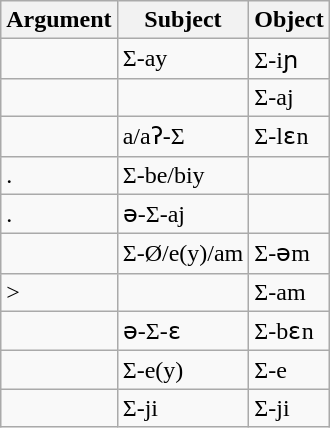<table class="wikitable">
<tr>
<th>Argument</th>
<th>Subject</th>
<th>Object</th>
</tr>
<tr>
<td></td>
<td>Σ-ay</td>
<td>Σ-iɲ</td>
</tr>
<tr>
<td></td>
<td></td>
<td>Σ-aj</td>
</tr>
<tr>
<td></td>
<td>a/aʔ-Σ</td>
<td>Σ-lɛn</td>
</tr>
<tr>
<td>.</td>
<td>Σ-be/biy</td>
<td></td>
</tr>
<tr>
<td>.</td>
<td>ə-Σ-aj</td>
<td></td>
</tr>
<tr>
<td></td>
<td>Σ-Ø/e(y)/am</td>
<td>Σ-əm</td>
</tr>
<tr>
<td>></td>
<td></td>
<td>Σ-am</td>
</tr>
<tr>
<td></td>
<td>ə-Σ-ɛ</td>
<td>Σ-bɛn</td>
</tr>
<tr>
<td></td>
<td>Σ-e(y)</td>
<td>Σ-e</td>
</tr>
<tr>
<td></td>
<td>Σ-ji</td>
<td>Σ-ji</td>
</tr>
</table>
